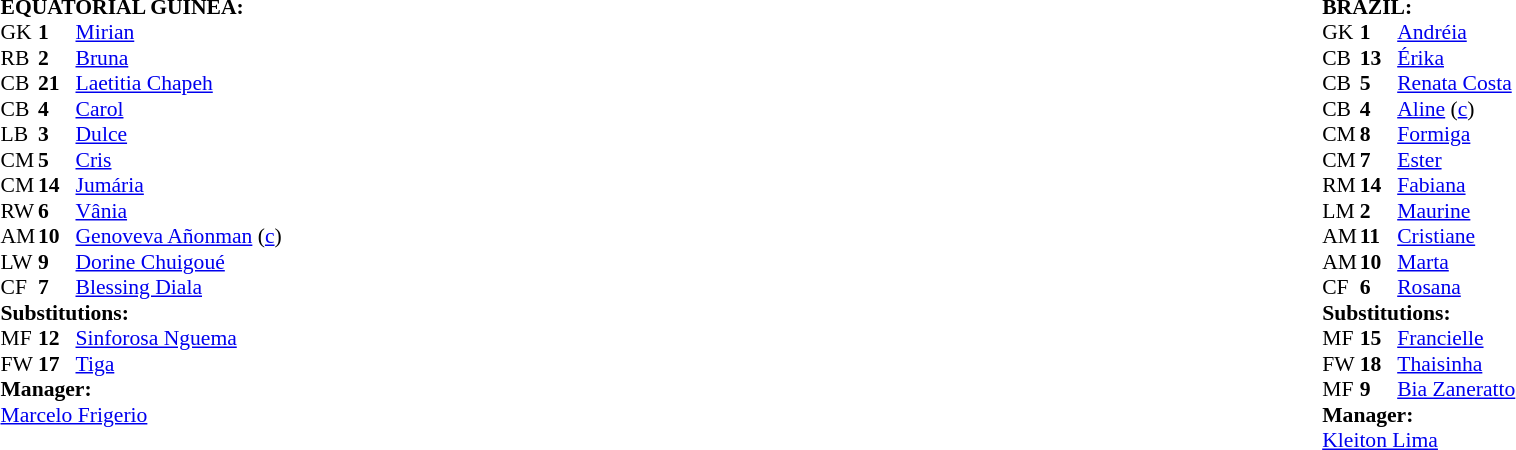<table width="100%">
<tr>
<td valign="top" width="50%"><br><table style="font-size: 90%" cellspacing="0" cellpadding="0">
<tr>
<td colspan=4><br><strong>EQUATORIAL GUINEA:</strong></td>
</tr>
<tr>
<th width="25"></th>
<th width="25"></th>
</tr>
<tr>
<td>GK</td>
<td><strong>1</strong></td>
<td><a href='#'>Mirian</a></td>
</tr>
<tr>
<td>RB</td>
<td><strong>2</strong></td>
<td><a href='#'>Bruna</a></td>
<td></td>
</tr>
<tr>
<td>CB</td>
<td><strong>21</strong></td>
<td><a href='#'>Laetitia Chapeh</a></td>
</tr>
<tr>
<td>CB</td>
<td><strong>4</strong></td>
<td><a href='#'>Carol</a></td>
</tr>
<tr>
<td>LB</td>
<td><strong>3</strong></td>
<td><a href='#'>Dulce</a></td>
<td></td>
</tr>
<tr>
<td>CM</td>
<td><strong>5</strong></td>
<td><a href='#'>Cris</a></td>
<td></td>
<td></td>
</tr>
<tr>
<td>CM</td>
<td><strong>14</strong></td>
<td><a href='#'>Jumária</a></td>
</tr>
<tr>
<td>RW</td>
<td><strong>6</strong></td>
<td><a href='#'>Vânia</a></td>
</tr>
<tr>
<td>AM</td>
<td><strong>10</strong></td>
<td><a href='#'>Genoveva Añonman</a> (<a href='#'>c</a>)</td>
</tr>
<tr>
<td>LW</td>
<td><strong>9</strong></td>
<td><a href='#'>Dorine Chuigoué</a></td>
</tr>
<tr>
<td>CF</td>
<td><strong>7</strong></td>
<td><a href='#'>Blessing Diala</a></td>
<td></td>
<td></td>
</tr>
<tr>
<td colspan=3><strong>Substitutions:</strong></td>
</tr>
<tr>
<td>MF</td>
<td><strong>12</strong></td>
<td><a href='#'>Sinforosa Nguema</a></td>
<td></td>
<td></td>
</tr>
<tr>
<td>FW</td>
<td><strong>17</strong></td>
<td><a href='#'>Tiga</a></td>
<td></td>
<td></td>
</tr>
<tr>
<td colspan=3><strong>Manager:</strong></td>
</tr>
<tr>
<td colspan=3> <a href='#'>Marcelo Frigerio</a></td>
</tr>
</table>
</td>
<td valign="top"></td>
<td valign="top" width="50%"><br><table style="font-size: 90%" cellspacing="0" cellpadding="0" align="center">
<tr>
<td colspan=4><br><strong>BRAZIL:</strong></td>
</tr>
<tr>
<th width=25></th>
<th width=25></th>
</tr>
<tr>
<td>GK</td>
<td><strong>1</strong></td>
<td><a href='#'>Andréia</a></td>
</tr>
<tr>
<td>CB</td>
<td><strong>13</strong></td>
<td><a href='#'>Érika</a></td>
</tr>
<tr>
<td>CB</td>
<td><strong>5</strong></td>
<td><a href='#'>Renata Costa</a></td>
<td></td>
</tr>
<tr>
<td>CB</td>
<td><strong>4</strong></td>
<td><a href='#'>Aline</a> (<a href='#'>c</a>)</td>
</tr>
<tr>
<td>CM</td>
<td><strong>8</strong></td>
<td><a href='#'>Formiga</a></td>
<td></td>
<td></td>
</tr>
<tr>
<td>CM</td>
<td><strong>7</strong></td>
<td><a href='#'>Ester</a></td>
</tr>
<tr>
<td>RM</td>
<td><strong>14</strong></td>
<td><a href='#'>Fabiana</a></td>
<td></td>
<td></td>
</tr>
<tr>
<td>LM</td>
<td><strong>2</strong></td>
<td><a href='#'>Maurine</a></td>
</tr>
<tr>
<td>AM</td>
<td><strong>11</strong></td>
<td><a href='#'>Cristiane</a></td>
</tr>
<tr>
<td>AM</td>
<td><strong>10</strong></td>
<td><a href='#'>Marta</a></td>
</tr>
<tr>
<td>CF</td>
<td><strong>6</strong></td>
<td><a href='#'>Rosana</a></td>
<td></td>
<td></td>
</tr>
<tr>
<td colspan=3><strong>Substitutions:</strong></td>
</tr>
<tr>
<td>MF</td>
<td><strong>15</strong></td>
<td><a href='#'>Francielle</a></td>
<td></td>
<td></td>
</tr>
<tr>
<td>FW</td>
<td><strong>18</strong></td>
<td><a href='#'>Thaisinha</a></td>
<td></td>
<td></td>
</tr>
<tr>
<td>MF</td>
<td><strong>9</strong></td>
<td><a href='#'>Bia Zaneratto</a></td>
<td></td>
<td></td>
</tr>
<tr>
<td colspan=3><strong>Manager:</strong></td>
</tr>
<tr>
<td colspan=3><a href='#'>Kleiton Lima</a></td>
</tr>
</table>
</td>
</tr>
</table>
